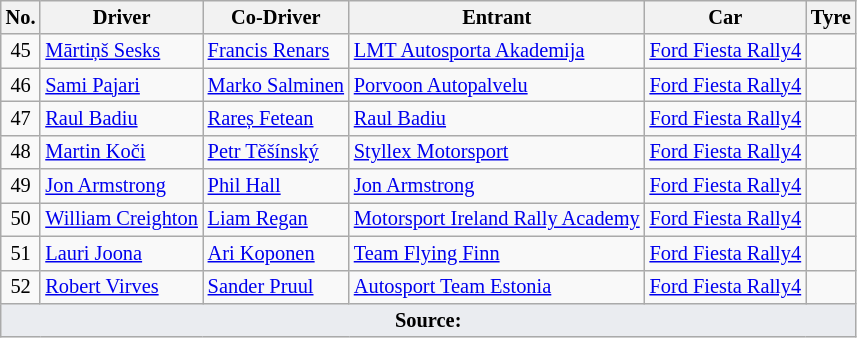<table class="wikitable" style="font-size: 85%;">
<tr>
<th>No.</th>
<th>Driver</th>
<th>Co-Driver</th>
<th>Entrant</th>
<th>Car</th>
<th>Tyre</th>
</tr>
<tr>
<td align="center">45</td>
<td> <a href='#'>Mārtiņš Sesks</a></td>
<td> <a href='#'>Francis Renars</a></td>
<td> <a href='#'>LMT Autosporta Akademija</a></td>
<td><a href='#'>Ford Fiesta Rally4</a></td>
<td align="center"></td>
</tr>
<tr>
<td align="center">46</td>
<td> <a href='#'>Sami Pajari</a></td>
<td> <a href='#'>Marko Salminen</a></td>
<td> <a href='#'>Porvoon Autopalvelu</a></td>
<td><a href='#'>Ford Fiesta Rally4</a></td>
<td align="center"></td>
</tr>
<tr>
<td align="center">47</td>
<td> <a href='#'>Raul Badiu</a></td>
<td> <a href='#'>Rareș Fetean</a></td>
<td> <a href='#'>Raul Badiu</a></td>
<td><a href='#'>Ford Fiesta Rally4</a></td>
<td align="center"></td>
</tr>
<tr>
<td align="center">48</td>
<td> <a href='#'>Martin Koči</a></td>
<td> <a href='#'>Petr Těšínský</a></td>
<td> <a href='#'>Styllex Motorsport</a></td>
<td><a href='#'>Ford Fiesta Rally4</a></td>
<td align="center"></td>
</tr>
<tr>
<td align="center">49</td>
<td> <a href='#'>Jon Armstrong</a></td>
<td> <a href='#'>Phil Hall</a></td>
<td> <a href='#'>Jon Armstrong</a></td>
<td><a href='#'>Ford Fiesta Rally4</a></td>
<td align="center"></td>
</tr>
<tr>
<td align="center">50</td>
<td> <a href='#'>William Creighton</a></td>
<td> <a href='#'>Liam Regan</a></td>
<td> <a href='#'>Motorsport Ireland Rally Academy</a></td>
<td><a href='#'>Ford Fiesta Rally4</a></td>
<td align="center"></td>
</tr>
<tr>
<td align="center">51</td>
<td> <a href='#'>Lauri Joona</a></td>
<td> <a href='#'>Ari Koponen</a></td>
<td> <a href='#'>Team Flying Finn</a></td>
<td><a href='#'>Ford Fiesta Rally4</a></td>
<td align="center"></td>
</tr>
<tr>
<td align="center">52</td>
<td> <a href='#'>Robert Virves</a></td>
<td> <a href='#'>Sander Pruul</a></td>
<td> <a href='#'>Autosport Team Estonia</a></td>
<td><a href='#'>Ford Fiesta Rally4</a></td>
<td align="center"></td>
</tr>
<tr>
<td colspan="6" style="background-color:#EAECF0;text-align:center"><strong>Source:</strong></td>
</tr>
</table>
